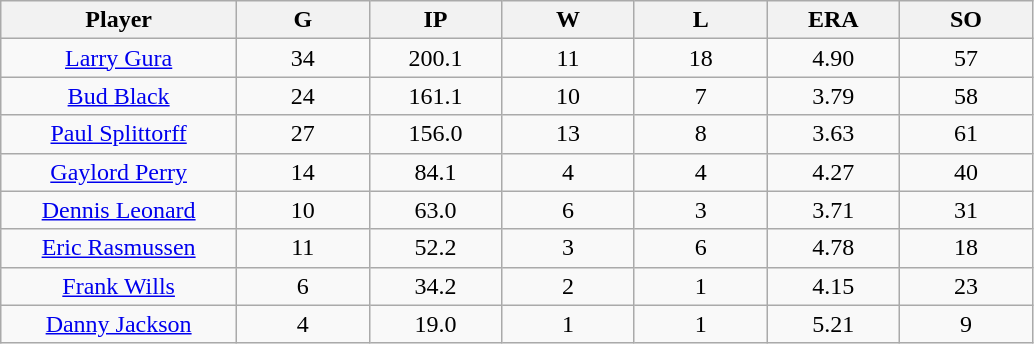<table class="wikitable sortable">
<tr>
<th bgcolor="#DDDDFF" width="16%">Player</th>
<th bgcolor="#DDDDFF" width="9%">G</th>
<th bgcolor="#DDDDFF" width="9%">IP</th>
<th bgcolor="#DDDDFF" width="9%">W</th>
<th bgcolor="#DDDDFF" width="9%">L</th>
<th bgcolor="#DDDDFF" width="9%">ERA</th>
<th bgcolor="#DDDDFF" width="9%">SO</th>
</tr>
<tr align="center">
<td><a href='#'>Larry Gura</a></td>
<td>34</td>
<td>200.1</td>
<td>11</td>
<td>18</td>
<td>4.90</td>
<td>57</td>
</tr>
<tr align=center>
<td><a href='#'>Bud Black</a></td>
<td>24</td>
<td>161.1</td>
<td>10</td>
<td>7</td>
<td>3.79</td>
<td>58</td>
</tr>
<tr align=center>
<td><a href='#'>Paul Splittorff</a></td>
<td>27</td>
<td>156.0</td>
<td>13</td>
<td>8</td>
<td>3.63</td>
<td>61</td>
</tr>
<tr align=center>
<td><a href='#'>Gaylord Perry</a></td>
<td>14</td>
<td>84.1</td>
<td>4</td>
<td>4</td>
<td>4.27</td>
<td>40</td>
</tr>
<tr align="center">
<td><a href='#'>Dennis Leonard</a></td>
<td>10</td>
<td>63.0</td>
<td>6</td>
<td>3</td>
<td>3.71</td>
<td>31</td>
</tr>
<tr align=center>
<td><a href='#'>Eric Rasmussen</a></td>
<td>11</td>
<td>52.2</td>
<td>3</td>
<td>6</td>
<td>4.78</td>
<td>18</td>
</tr>
<tr align="center">
<td><a href='#'>Frank Wills</a></td>
<td>6</td>
<td>34.2</td>
<td>2</td>
<td>1</td>
<td>4.15</td>
<td>23</td>
</tr>
<tr align=center>
<td><a href='#'>Danny Jackson</a></td>
<td>4</td>
<td>19.0</td>
<td>1</td>
<td>1</td>
<td>5.21</td>
<td>9</td>
</tr>
</table>
